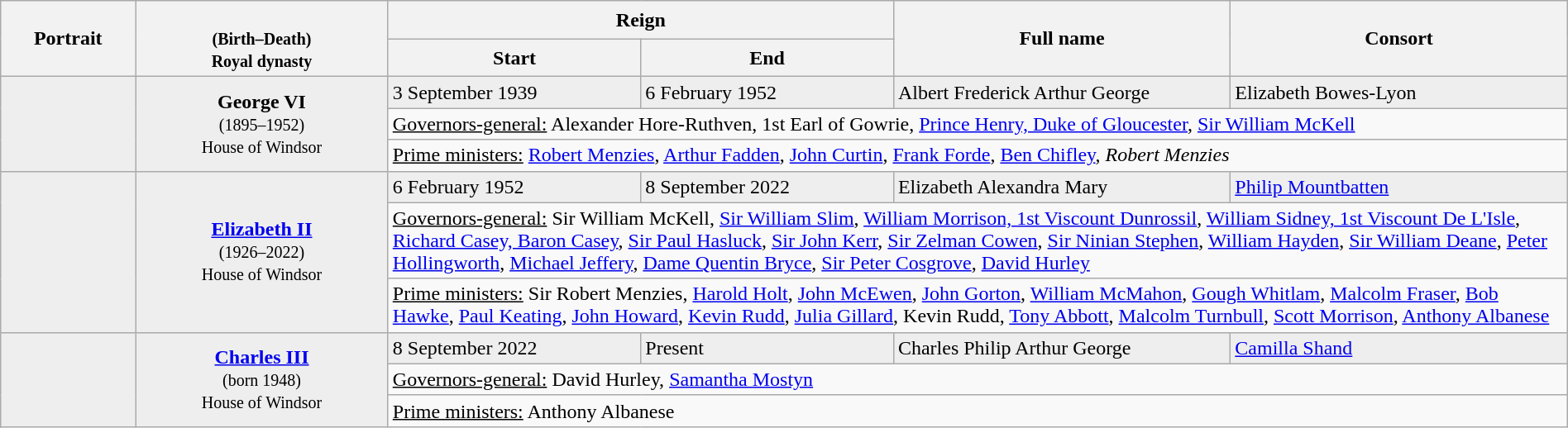<table class="wikitable" style="width:100%;">
<tr>
<th rowspan="2" style="width:8%;">Portrait</th>
<th rowspan="2" style="width:15%;"><br> <small>(Birth–Death)<br> Royal dynasty</small></th>
<th style="width:30%;" colspan=2>Reign</th>
<th rowspan="2" style="width:20%;">Full name</th>
<th rowspan="2" style="width:20%;">Consort</th>
</tr>
<tr>
<th>Start</th>
<th>End</th>
</tr>
<tr style="background:#eee;">
<td rowspan="3" align="center"></td>
<td rowspan="3" align="center"><strong>George VI</strong><br><small>(1895–1952)<br>House of Windsor</small></td>
<td>3 September 1939</td>
<td>6 February 1952</td>
<td>Albert Frederick Arthur George</td>
<td>Elizabeth Bowes-Lyon</td>
</tr>
<tr>
<td colspan="4"><u>Governors-general:</u> Alexander Hore-Ruthven, 1st Earl of Gowrie, <a href='#'>Prince Henry, Duke of Gloucester</a>, <a href='#'>Sir William McKell</a></td>
</tr>
<tr>
<td colspan="4"><u>Prime ministers:</u> <a href='#'>Robert Menzies</a>, <a href='#'>Arthur Fadden</a>, <a href='#'>John Curtin</a>, <a href='#'>Frank Forde</a>, <a href='#'>Ben Chifley</a>, <em>Robert Menzies</em></td>
</tr>
<tr style="background:#eee;">
<td rowspan=3 align="center"></td>
<td rowspan=3 align="center"><strong><a href='#'>Elizabeth II</a></strong><br><small>(1926–2022)<br>House of Windsor</small></td>
<td>6 February 1952</td>
<td>8 September 2022</td>
<td>Elizabeth Alexandra Mary</td>
<td><a href='#'>Philip Mountbatten</a></td>
</tr>
<tr>
<td colspan=4><u>Governors-general:</u> Sir William McKell, <a href='#'>Sir William Slim</a>, <a href='#'>William Morrison, 1st Viscount Dunrossil</a>, <a href='#'>William Sidney, 1st Viscount De L'Isle</a>, <a href='#'>Richard Casey, Baron Casey</a>, <a href='#'>Sir Paul Hasluck</a>, <a href='#'>Sir John Kerr</a>, <a href='#'>Sir Zelman Cowen</a>, <a href='#'>Sir Ninian Stephen</a>, <a href='#'>William Hayden</a>, <a href='#'>Sir William Deane</a>, <a href='#'>Peter Hollingworth</a>, <a href='#'>Michael Jeffery</a>, <a href='#'>Dame Quentin Bryce</a>, <a href='#'>Sir Peter Cosgrove</a>, <a href='#'>David Hurley</a></td>
</tr>
<tr>
<td colspan=4><u>Prime ministers:</u> Sir Robert Menzies, <a href='#'>Harold Holt</a>, <a href='#'>John McEwen</a>, <a href='#'>John Gorton</a>, <a href='#'>William McMahon</a>, <a href='#'>Gough Whitlam</a>, <a href='#'>Malcolm Fraser</a>, <a href='#'>Bob Hawke</a>, <a href='#'>Paul Keating</a>, <a href='#'>John Howard</a>, <a href='#'>Kevin Rudd</a>, <a href='#'>Julia Gillard</a>, Kevin Rudd, <a href='#'>Tony Abbott</a>, <a href='#'>Malcolm Turnbull</a>, <a href='#'>Scott Morrison</a>, <a href='#'>Anthony Albanese</a></td>
</tr>
<tr style="background:#eee;">
<td rowspan=3 align="center"></td>
<td rowspan=3 align="center"><strong><a href='#'>Charles III</a></strong><br><small>(born 1948)<br>House of Windsor</small></td>
<td>8 September 2022</td>
<td>Present</td>
<td>Charles Philip Arthur George</td>
<td><a href='#'>Camilla Shand</a></td>
</tr>
<tr>
<td colspan=4><u>Governors-general:</u> David Hurley, <a href='#'>Samantha Mostyn</a></td>
</tr>
<tr>
<td colspan=4><u>Prime ministers:</u> Anthony Albanese</td>
</tr>
</table>
